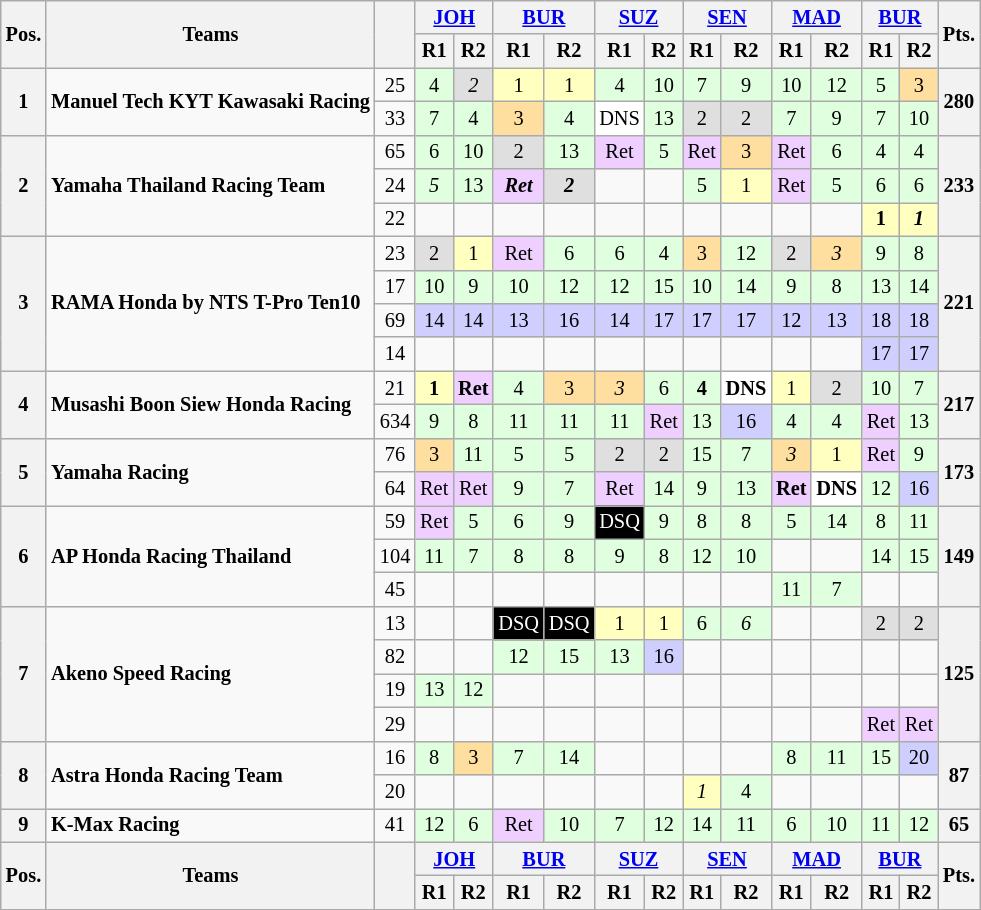<table class="wikitable" style="font-size:85%; text-align:center;">
<tr>
<th rowspan="2">Pos.</th>
<th rowspan="2">Teams</th>
<th rowspan="2"></th>
<th colspan="2"><a href='#'>JOH</a><br></th>
<th colspan="2"><a href='#'>BUR</a><br></th>
<th colspan="2"><a href='#'>SUZ</a><br></th>
<th colspan="2"><a href='#'>SEN</a><br></th>
<th colspan="2"><a href='#'>MAD</a><br></th>
<th colspan="2"><a href='#'>BUR</a><br></th>
<th rowspan="2">Pts.</th>
</tr>
<tr>
<th>R1</th>
<th>R2</th>
<th>R1</th>
<th>R2</th>
<th>R1</th>
<th>R2</th>
<th>R1</th>
<th>R2</th>
<th>R1</th>
<th>R2</th>
<th>R1</th>
<th>R2</th>
</tr>
<tr>
<th rowspan="2">1</th>
<td rowspan="2" align="left"><strong>Manuel Tech KYT Kawasaki Racing</strong></td>
<td>25</td>
<td style="background:#dfffdf;">4</td>
<td style="background:#dfdfdf;"><em>2</em></td>
<td style="background:#ffffbf;">1</td>
<td style="background:#ffffbf;">1</td>
<td style="background:#dfffdf;">4</td>
<td style="background:#dfffdf;">10</td>
<td style="background:#dfffdf;">7</td>
<td style="background:#dfffdf;">9</td>
<td style="background:#dfffdf;">10</td>
<td style="background:#dfffdf;">12</td>
<td style="background:#dfffdf;">5</td>
<td style="background:#ffdf9f;">3</td>
<th rowspan="2">280</th>
</tr>
<tr>
<td>33</td>
<td style="background:#dfffdf;">7</td>
<td style="background:#dfffdf;">4</td>
<td style="background:#ffdf9f;">3</td>
<td style="background:#dfffdf;">4</td>
<td style="background:#ffffff;">DNS</td>
<td style="background:#dfffdf;">13</td>
<td style="background:#dfdfdf;">2</td>
<td style="background:#dfdfdf;">2</td>
<td style="background:#dfffdf;">7</td>
<td style="background:#dfffdf;">9</td>
<td style="background:#dfffdf;">7</td>
<td style="background:#dfffdf;">10</td>
</tr>
<tr>
<th rowspan="3">2</th>
<td rowspan="3" align="left"><strong>Yamaha Thailand Racing Team</strong></td>
<td>65</td>
<td style="background:#dfffdf;">6</td>
<td style="background:#dfffdf;">10</td>
<td style="background:#dfdfdf;">2</td>
<td style="background:#dfffdf;">13</td>
<td style="background:#efcfff;">Ret</td>
<td style="background:#dfffdf;">5</td>
<td style="background:#efcfff;">Ret</td>
<td style="background:#ffdf9f;">3</td>
<td style="background:#efcfff;">Ret</td>
<td style="background:#dfffdf;">6</td>
<td style="background:#dfffdf;">4</td>
<td style="background:#dfffdf;">4</td>
<th rowspan="3">233</th>
</tr>
<tr>
<td>24</td>
<td style="background:#dfffdf;"><em>5</em></td>
<td style="background:#dfffdf;">13</td>
<td style="background:#efcfff;"><strong><em>Ret</em></strong></td>
<td style="background:#dfdfdf;"><strong><em>2</em></strong></td>
<td></td>
<td></td>
<td style="background:#dfffdf;">5</td>
<td style="background:#ffffbf;">1</td>
<td style="background:#efcfff;">Ret</td>
<td style="background:#dfffdf;">5</td>
<td style="background:#dfffdf;">6</td>
<td style="background:#dfffdf;">6</td>
</tr>
<tr>
<td>22</td>
<td></td>
<td></td>
<td></td>
<td></td>
<td></td>
<td></td>
<td></td>
<td></td>
<td></td>
<td></td>
<td style="background:#ffffbf;"><strong>1</strong></td>
<td style="background:#ffffbf;"><strong><em>1</em></strong></td>
</tr>
<tr>
<th rowspan="4">3</th>
<td rowspan="4" align="left"><strong>RAMA Honda by NTS T-Pro Ten10</strong></td>
<td>23</td>
<td style="background:#dfdfdf;">2</td>
<td style="background:#ffffbf;">1</td>
<td style="background:#efcfff;">Ret</td>
<td style="background:#dfffdf;">6</td>
<td style="background:#dfffdf;">6</td>
<td style="background:#dfffdf;">4</td>
<td style="background:#ffdf9f;">3</td>
<td style="background:#dfffdf;">12</td>
<td style="background:#dfdfdf;">2</td>
<td style="background:#ffdf9f;"><em>3</em></td>
<td style="background:#dfffdf;">9</td>
<td style="background:#dfffdf;">8</td>
<th rowspan="4">221</th>
</tr>
<tr>
<td>17</td>
<td style="background:#dfffdf;">10</td>
<td style="background:#dfffdf;">9</td>
<td style="background:#dfffdf;">10</td>
<td style="background:#dfffdf;">12</td>
<td style="background:#dfffdf;">12</td>
<td style="background:#dfffdf;">15</td>
<td style="background:#dfffdf;">10</td>
<td style="background:#dfffdf;">14</td>
<td style="background:#dfffdf;">9</td>
<td style="background:#dfffdf;">8</td>
<td style="background:#dfffdf;">13</td>
<td style="background:#dfffdf;">14</td>
</tr>
<tr>
<td>69</td>
<td style="background:#cfcfff;">14</td>
<td style="background:#cfcfff;">14</td>
<td style="background:#cfcfff;">13</td>
<td style="background:#cfcfff;">16</td>
<td style="background:#cfcfff;">14</td>
<td style="background:#cfcfff;">17</td>
<td style="background:#cfcfff;">17</td>
<td style="background:#cfcfff;">17</td>
<td style="background:#cfcfff;">12</td>
<td style="background:#cfcfff;">13</td>
<td style="background:#cfcfff;">18</td>
<td style="background:#cfcfff;">18</td>
</tr>
<tr>
<td>14</td>
<td></td>
<td></td>
<td></td>
<td></td>
<td></td>
<td></td>
<td></td>
<td></td>
<td></td>
<td></td>
<td style="background:#cfcfff;">17</td>
<td style="background:#cfcfff;">17</td>
</tr>
<tr>
<th rowspan="2">4</th>
<td rowspan="2" align="left"><strong>Musashi Boon Siew Honda Racing</strong></td>
<td>21</td>
<td style="background:#ffffbf;"><strong>1</strong></td>
<td style="background:#efcfff;"><strong>Ret</strong></td>
<td style="background:#dfffdf;">4</td>
<td style="background:#ffdf9f;">3</td>
<td style="background:#ffdf9f;"><em>3</em></td>
<td style="background:#dfffdf;">6</td>
<td style="background:#dfffdf;"><strong>4</strong></td>
<td style="background:#ffffff;"><strong>DNS</strong></td>
<td style="background:#ffffbf;">1</td>
<td style="background:#dfdfdf;">2</td>
<td style="background:#dfffdf;">10</td>
<td style="background:#dfffdf;">7</td>
<th rowspan="2">217</th>
</tr>
<tr>
<td>634</td>
<td style="background:#dfffdf;">9</td>
<td style="background:#dfffdf;">8</td>
<td style="background:#dfffdf;">11</td>
<td style="background:#dfffdf;">11</td>
<td style="background:#dfffdf;">11</td>
<td style="background:#efcfff;">Ret</td>
<td style="background:#dfffdf;">13</td>
<td style="background:#cfcfff;">16</td>
<td style="background:#dfffdf;">4</td>
<td style="background:#dfffdf;">4</td>
<td style="background:#efcfff;">Ret</td>
<td style="background:#dfffdf;">13</td>
</tr>
<tr>
<th rowspan="2">5</th>
<td rowspan="2" align="left"><strong>Yamaha Racing</strong></td>
<td>76</td>
<td style="background:#ffdf9f;">3</td>
<td style="background:#dfffdf;">11</td>
<td style="background:#dfffdf;">5</td>
<td style="background:#dfffdf;">5</td>
<td style="background:#dfdfdf;">2</td>
<td style="background:#dfdfdf;">2</td>
<td style="background:#dfffdf;">15</td>
<td style="background:#dfffdf;">7</td>
<td style="background:#ffdf9f;"><em>3</em></td>
<td style="background:#ffffbf;">1</td>
<td style="background:#efcfff;">Ret</td>
<td style="background:#dfffdf;">9</td>
<th rowspan="2">173</th>
</tr>
<tr>
<td>64</td>
<td style="background:#efcfff;">Ret</td>
<td style="background:#efcfff;">Ret</td>
<td style="background:#dfffdf;">9</td>
<td style="background:#dfffdf;">7</td>
<td style="background:#efcfff;">Ret</td>
<td style="background:#dfffdf;">14</td>
<td style="background:#dfffdf;">9</td>
<td style="background:#dfffdf;">13</td>
<td style="background:#efcfff;"><strong>Ret</strong></td>
<td style="background:#ffffff;"><strong>DNS</strong></td>
<td style="background:#dfffdf;">12</td>
<td style="background:#cfcfff;">16</td>
</tr>
<tr>
<th rowspan="3">6</th>
<td rowspan="3" align="left"><strong>AP Honda Racing Thailand</strong></td>
<td>59</td>
<td style="background:#efcfff;">Ret</td>
<td style="background:#dfffdf;">5</td>
<td style="background:#dfffdf;">6</td>
<td style="background:#dfffdf;">9</td>
<td style="background:black; color:white;">DSQ</td>
<td style="background:#dfffdf;">9</td>
<td style="background:#dfffdf;">8</td>
<td style="background:#dfffdf;">8</td>
<td style="background:#dfffdf;">5</td>
<td style="background:#dfffdf;">14</td>
<td style="background:#dfffdf;">8</td>
<td style="background:#dfffdf;">11</td>
<th rowspan="3">149</th>
</tr>
<tr>
<td>104</td>
<td style="background:#dfffdf;">11</td>
<td style="background:#dfffdf;">7</td>
<td style="background:#dfffdf;">8</td>
<td style="background:#dfffdf;">8</td>
<td style="background:#dfffdf;">9</td>
<td style="background:#dfffdf;">8</td>
<td style="background:#dfffdf;">12</td>
<td style="background:#dfffdf;">10</td>
<td></td>
<td></td>
<td style="background:#dfffdf;">14</td>
<td style="background:#dfffdf;">15</td>
</tr>
<tr>
<td>45</td>
<td></td>
<td></td>
<td></td>
<td></td>
<td></td>
<td></td>
<td></td>
<td></td>
<td style="background:#dfffdf;">11</td>
<td style="background:#dfffdf;">7</td>
<td></td>
<td></td>
</tr>
<tr>
<th rowspan="4">7</th>
<td rowspan="4" align="left"><strong>Akeno Speed Racing</strong></td>
<td>13</td>
<td></td>
<td></td>
<td style="background:black; color:white;">DSQ</td>
<td style="background:black; color:white;">DSQ</td>
<td style="background:#ffffbf;">1</td>
<td style="background:#ffffbf;">1</td>
<td style="background:#dfffdf;">6</td>
<td style="background:#dfffdf;"><em>6</em></td>
<td></td>
<td></td>
<td style="background:#dfdfdf;">2</td>
<td style="background:#dfdfdf;">2</td>
<th rowspan="4">125</th>
</tr>
<tr>
<td>82</td>
<td></td>
<td></td>
<td style="background:#dfffdf;">12</td>
<td style="background:#dfffdf;">15</td>
<td style="background:#dfffdf;">13</td>
<td style="background:#cfcfff;">16</td>
<td></td>
<td></td>
<td></td>
<td></td>
<td></td>
<td></td>
</tr>
<tr>
<td>19</td>
<td style="background:#dfffdf;">13</td>
<td style="background:#dfffdf;">12</td>
<td></td>
<td></td>
<td></td>
<td></td>
<td></td>
<td></td>
<td></td>
<td></td>
<td></td>
<td></td>
</tr>
<tr>
<td>29</td>
<td></td>
<td></td>
<td></td>
<td></td>
<td></td>
<td></td>
<td></td>
<td></td>
<td></td>
<td></td>
<td style="background:#efcfff;">Ret</td>
<td style="background:#efcfff;">Ret</td>
</tr>
<tr>
<th rowspan="2">8</th>
<td rowspan="2" align="left"><strong>Astra Honda Racing Team</strong></td>
<td>16</td>
<td style="background:#dfffdf;">8</td>
<td style="background:#ffdf9f;">3</td>
<td style="background:#dfffdf;">7</td>
<td style="background:#dfffdf;">14</td>
<td></td>
<td></td>
<td></td>
<td></td>
<td style="background:#dfffdf;">8</td>
<td style="background:#dfffdf;">11</td>
<td style="background:#dfffdf;">15</td>
<td style="background:#cfcfff;">20</td>
<th rowspan="2">87</th>
</tr>
<tr>
<td>20</td>
<td></td>
<td></td>
<td></td>
<td></td>
<td></td>
<td></td>
<td style="background:#ffffbf;"><em>1</em></td>
<td style="background:#dfffdf;">4</td>
<td></td>
<td></td>
<td></td>
<td></td>
</tr>
<tr>
<th>9</th>
<td align="left"><strong>K-Max Racing</strong></td>
<td>41</td>
<td style="background:#dfffdf;">12</td>
<td style="background:#dfffdf;">6</td>
<td style="background:#efcfff;">Ret</td>
<td style="background:#dfffdf;">10</td>
<td style="background:#dfffdf;">7</td>
<td style="background:#dfffdf;">12</td>
<td style="background:#dfffdf;">14</td>
<td style="background:#dfffdf;">11</td>
<td style="background:#dfffdf;">6</td>
<td style="background:#dfffdf;">10</td>
<td style="background:#dfffdf;">11</td>
<td style="background:#dfffdf;">12</td>
<th>65</th>
</tr>
<tr>
<th rowspan="2">Pos.</th>
<th rowspan="2">Teams</th>
<th rowspan="2"></th>
<th colspan="2"><a href='#'>JOH</a><br></th>
<th colspan="2"><a href='#'>BUR</a><br></th>
<th colspan="2"><a href='#'>SUZ</a><br></th>
<th colspan="2"><a href='#'>SEN</a><br></th>
<th colspan="2"><a href='#'>MAD</a><br></th>
<th colspan="2"><a href='#'>BUR</a><br></th>
<th rowspan="2">Pts.</th>
</tr>
<tr>
<th>R1</th>
<th>R2</th>
<th>R1</th>
<th>R2</th>
<th>R1</th>
<th>R2</th>
<th>R1</th>
<th>R2</th>
<th>R1</th>
<th>R2</th>
<th>R1</th>
<th>R2</th>
</tr>
<tr>
</tr>
</table>
